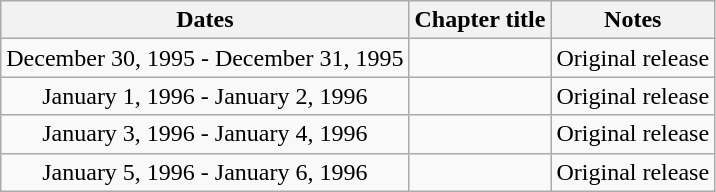<table class="wikitable" style="text-align: center">
<tr>
<th>Dates</th>
<th>Chapter title</th>
<th>Notes</th>
</tr>
<tr>
<td>December 30, 1995 - December 31, 1995</td>
<td></td>
<td>Original release</td>
</tr>
<tr>
<td>January 1, 1996 - January 2, 1996</td>
<td></td>
<td>Original release</td>
</tr>
<tr>
<td>January 3, 1996 - January 4, 1996</td>
<td></td>
<td>Original release</td>
</tr>
<tr>
<td>January 5, 1996 - January 6, 1996</td>
<td></td>
<td>Original release</td>
</tr>
</table>
